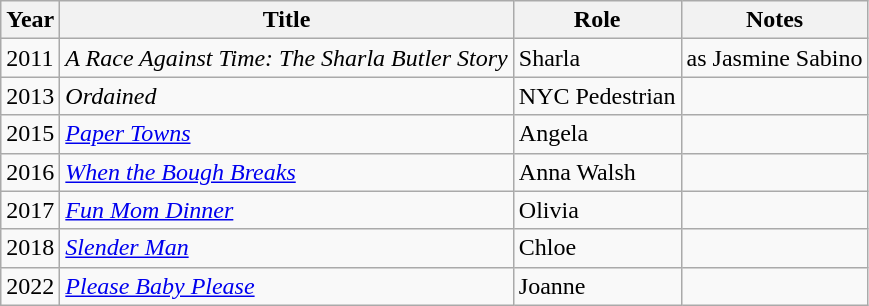<table class="wikitable sortable">
<tr>
<th>Year</th>
<th>Title</th>
<th>Role</th>
<th>Notes</th>
</tr>
<tr>
<td>2011</td>
<td><em>A Race Against Time: The Sharla Butler Story</em></td>
<td>Sharla</td>
<td>as Jasmine Sabino</td>
</tr>
<tr>
<td>2013</td>
<td><em>Ordained</em></td>
<td>NYC Pedestrian</td>
<td></td>
</tr>
<tr>
<td>2015</td>
<td><em><a href='#'>Paper Towns</a></em></td>
<td>Angela</td>
<td></td>
</tr>
<tr>
<td>2016</td>
<td><em><a href='#'>When the Bough Breaks</a></em></td>
<td>Anna Walsh</td>
<td></td>
</tr>
<tr>
<td>2017</td>
<td><em><a href='#'>Fun Mom Dinner</a></em></td>
<td>Olivia</td>
<td></td>
</tr>
<tr>
<td>2018</td>
<td><em><a href='#'>Slender Man</a></em></td>
<td>Chloe</td>
<td></td>
</tr>
<tr>
<td>2022</td>
<td><em><a href='#'>Please Baby Please</a></em></td>
<td>Joanne</td>
<td></td>
</tr>
</table>
